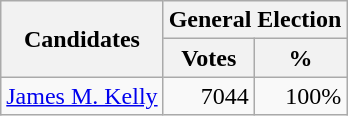<table class=wikitable>
<tr>
<th colspan=1 rowspan=2><strong>Candidates</strong></th>
<th colspan=2><strong>General Election</strong></th>
</tr>
<tr>
<th>Votes</th>
<th>%</th>
</tr>
<tr>
<td><a href='#'>James M. Kelly</a></td>
<td align="right">7044</td>
<td align="right">100%</td>
</tr>
</table>
